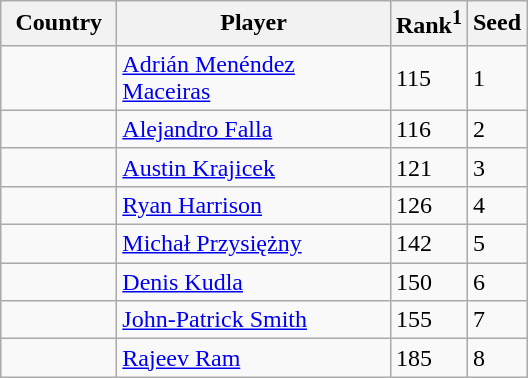<table class="sortable wikitable">
<tr>
<th width="70">Country</th>
<th width="175">Player</th>
<th>Rank<sup>1</sup></th>
<th>Seed</th>
</tr>
<tr>
<td></td>
<td><a href='#'>Adrián Menéndez Maceiras</a></td>
<td>115</td>
<td>1</td>
</tr>
<tr>
<td></td>
<td><a href='#'>Alejandro Falla</a></td>
<td>116</td>
<td>2</td>
</tr>
<tr>
<td></td>
<td><a href='#'>Austin Krajicek</a></td>
<td>121</td>
<td>3</td>
</tr>
<tr>
<td></td>
<td><a href='#'>Ryan Harrison</a></td>
<td>126</td>
<td>4</td>
</tr>
<tr>
<td></td>
<td><a href='#'>Michał Przysiężny</a></td>
<td>142</td>
<td>5</td>
</tr>
<tr>
<td></td>
<td><a href='#'>Denis Kudla</a></td>
<td>150</td>
<td>6</td>
</tr>
<tr>
<td></td>
<td><a href='#'>John-Patrick Smith</a></td>
<td>155</td>
<td>7</td>
</tr>
<tr>
<td></td>
<td><a href='#'>Rajeev Ram</a></td>
<td>185</td>
<td>8</td>
</tr>
</table>
